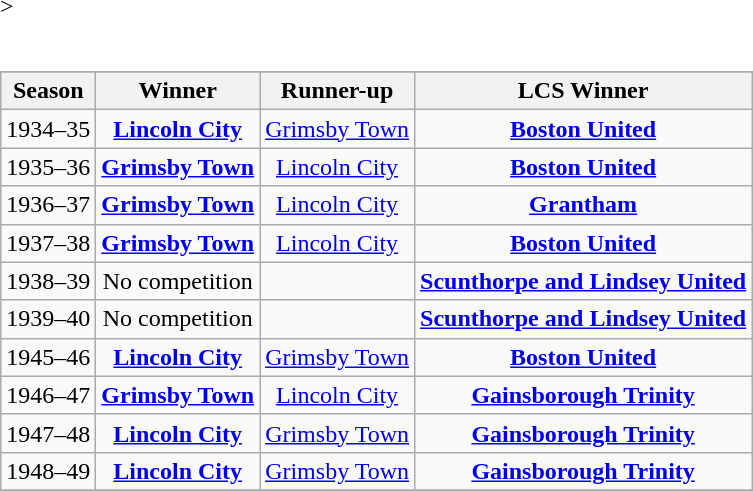<table border=0 cellpadding=0 cellspacing=0>>
<tr>
<td valign="top" width=50%><br><table class="wikitable" style="text-align: center">
<tr>
</tr>
<tr>
<th>Season</th>
<th>Winner</th>
<th>Runner-up</th>
<th>LCS Winner</th>
</tr>
<tr>
<td>1934–35</td>
<td><strong><a href='#'>Lincoln City</a></strong></td>
<td><a href='#'>Grimsby Town</a></td>
<td><strong><a href='#'>Boston United</a></strong></td>
</tr>
<tr>
<td>1935–36</td>
<td><strong><a href='#'>Grimsby Town</a></strong></td>
<td><a href='#'>Lincoln City</a></td>
<td><strong><a href='#'>Boston United</a></strong></td>
</tr>
<tr>
<td>1936–37</td>
<td><strong><a href='#'>Grimsby Town</a></strong></td>
<td><a href='#'>Lincoln City</a></td>
<td><strong><a href='#'>Grantham</a></strong></td>
</tr>
<tr>
<td>1937–38</td>
<td><strong><a href='#'>Grimsby Town</a></strong></td>
<td><a href='#'>Lincoln City</a></td>
<td><strong><a href='#'>Boston United</a></strong></td>
</tr>
<tr>
<td>1938–39</td>
<td>No competition</td>
<td></td>
<td><strong><a href='#'>Scunthorpe and Lindsey United</a></strong></td>
</tr>
<tr>
<td>1939–40</td>
<td>No competition</td>
<td></td>
<td><strong><a href='#'>Scunthorpe and Lindsey United</a></strong></td>
</tr>
<tr>
<td>1945–46</td>
<td><strong><a href='#'>Lincoln City</a></strong></td>
<td><a href='#'>Grimsby Town</a></td>
<td><strong><a href='#'>Boston United</a></strong></td>
</tr>
<tr>
<td>1946–47</td>
<td><strong><a href='#'>Grimsby Town</a></strong></td>
<td><a href='#'>Lincoln City</a></td>
<td><strong><a href='#'>Gainsborough Trinity</a></strong></td>
</tr>
<tr>
<td>1947–48</td>
<td><strong><a href='#'>Lincoln City</a></strong></td>
<td><a href='#'>Grimsby Town</a></td>
<td><strong><a href='#'>Gainsborough Trinity</a></strong></td>
</tr>
<tr>
<td>1948–49</td>
<td><strong><a href='#'>Lincoln City</a></strong></td>
<td><a href='#'>Grimsby Town</a></td>
<td><strong><a href='#'>Gainsborough Trinity</a></strong></td>
</tr>
<tr>
</tr>
</table>
</td>
</tr>
</table>
